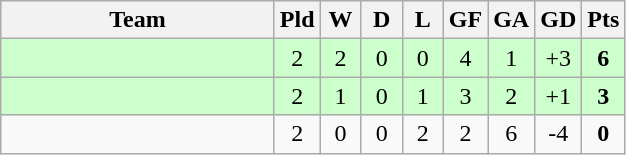<table class="wikitable" style="text-align: center;">
<tr>
<th width="175">Team</th>
<th width="20">Pld</th>
<th width="20">W</th>
<th width="20">D</th>
<th width="20">L</th>
<th width="20">GF</th>
<th width="20">GA</th>
<th width="20">GD</th>
<th width="20">Pts</th>
</tr>
<tr bgcolor=#ccffcc>
<td align=left></td>
<td>2</td>
<td>2</td>
<td>0</td>
<td>0</td>
<td>4</td>
<td>1</td>
<td>+3</td>
<td><strong>6</strong></td>
</tr>
<tr bgcolor=#ccffcc>
<td align=left></td>
<td>2</td>
<td>1</td>
<td>0</td>
<td>1</td>
<td>3</td>
<td>2</td>
<td>+1</td>
<td><strong>3</strong></td>
</tr>
<tr>
<td align=left></td>
<td>2</td>
<td>0</td>
<td>0</td>
<td>2</td>
<td>2</td>
<td>6</td>
<td>-4</td>
<td><strong>0</strong></td>
</tr>
</table>
